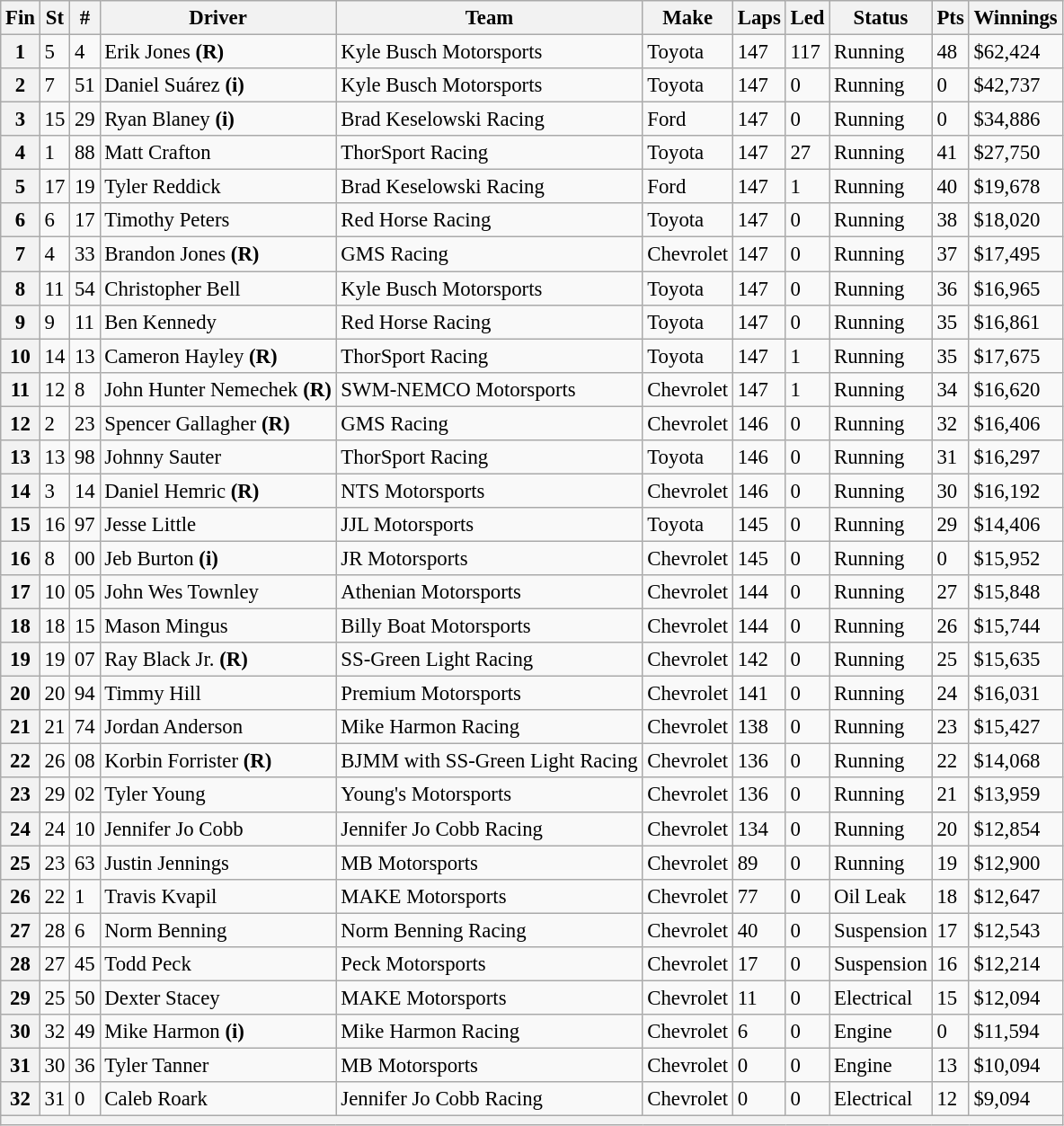<table class="wikitable" style="font-size:95%">
<tr>
<th>Fin</th>
<th>St</th>
<th>#</th>
<th>Driver</th>
<th>Team</th>
<th>Make</th>
<th>Laps</th>
<th>Led</th>
<th>Status</th>
<th>Pts</th>
<th>Winnings</th>
</tr>
<tr>
<th>1</th>
<td>5</td>
<td>4</td>
<td>Erik Jones <strong>(R)</strong></td>
<td>Kyle Busch Motorsports</td>
<td>Toyota</td>
<td>147</td>
<td>117</td>
<td>Running</td>
<td>48</td>
<td>$62,424</td>
</tr>
<tr>
<th>2</th>
<td>7</td>
<td>51</td>
<td>Daniel Suárez <strong>(i)</strong></td>
<td>Kyle Busch Motorsports</td>
<td>Toyota</td>
<td>147</td>
<td>0</td>
<td>Running</td>
<td>0</td>
<td>$42,737</td>
</tr>
<tr>
<th>3</th>
<td>15</td>
<td>29</td>
<td>Ryan Blaney <strong>(i)</strong></td>
<td>Brad Keselowski Racing</td>
<td>Ford</td>
<td>147</td>
<td>0</td>
<td>Running</td>
<td>0</td>
<td>$34,886</td>
</tr>
<tr>
<th>4</th>
<td>1</td>
<td>88</td>
<td>Matt Crafton</td>
<td>ThorSport Racing</td>
<td>Toyota</td>
<td>147</td>
<td>27</td>
<td>Running</td>
<td>41</td>
<td>$27,750</td>
</tr>
<tr>
<th>5</th>
<td>17</td>
<td>19</td>
<td>Tyler Reddick</td>
<td>Brad Keselowski Racing</td>
<td>Ford</td>
<td>147</td>
<td>1</td>
<td>Running</td>
<td>40</td>
<td>$19,678</td>
</tr>
<tr>
<th>6</th>
<td>6</td>
<td>17</td>
<td>Timothy Peters</td>
<td>Red Horse Racing</td>
<td>Toyota</td>
<td>147</td>
<td>0</td>
<td>Running</td>
<td>38</td>
<td>$18,020</td>
</tr>
<tr>
<th>7</th>
<td>4</td>
<td>33</td>
<td>Brandon Jones <strong>(R)</strong></td>
<td>GMS Racing</td>
<td>Chevrolet</td>
<td>147</td>
<td>0</td>
<td>Running</td>
<td>37</td>
<td>$17,495</td>
</tr>
<tr>
<th>8</th>
<td>11</td>
<td>54</td>
<td>Christopher Bell</td>
<td>Kyle Busch Motorsports</td>
<td>Toyota</td>
<td>147</td>
<td>0</td>
<td>Running</td>
<td>36</td>
<td>$16,965</td>
</tr>
<tr>
<th>9</th>
<td>9</td>
<td>11</td>
<td>Ben Kennedy</td>
<td>Red Horse Racing</td>
<td>Toyota</td>
<td>147</td>
<td>0</td>
<td>Running</td>
<td>35</td>
<td>$16,861</td>
</tr>
<tr>
<th>10</th>
<td>14</td>
<td>13</td>
<td>Cameron Hayley <strong>(R)</strong></td>
<td>ThorSport Racing</td>
<td>Toyota</td>
<td>147</td>
<td>1</td>
<td>Running</td>
<td>35</td>
<td>$17,675</td>
</tr>
<tr>
<th>11</th>
<td>12</td>
<td>8</td>
<td>John Hunter Nemechek <strong>(R)</strong></td>
<td>SWM-NEMCO Motorsports</td>
<td>Chevrolet</td>
<td>147</td>
<td>1</td>
<td>Running</td>
<td>34</td>
<td>$16,620</td>
</tr>
<tr>
<th>12</th>
<td>2</td>
<td>23</td>
<td>Spencer Gallagher <strong>(R)</strong></td>
<td>GMS Racing</td>
<td>Chevrolet</td>
<td>146</td>
<td>0</td>
<td>Running</td>
<td>32</td>
<td>$16,406</td>
</tr>
<tr>
<th>13</th>
<td>13</td>
<td>98</td>
<td>Johnny Sauter</td>
<td>ThorSport Racing</td>
<td>Toyota</td>
<td>146</td>
<td>0</td>
<td>Running</td>
<td>31</td>
<td>$16,297</td>
</tr>
<tr>
<th>14</th>
<td>3</td>
<td>14</td>
<td>Daniel Hemric <strong>(R)</strong></td>
<td>NTS Motorsports</td>
<td>Chevrolet</td>
<td>146</td>
<td>0</td>
<td>Running</td>
<td>30</td>
<td>$16,192</td>
</tr>
<tr>
<th>15</th>
<td>16</td>
<td>97</td>
<td>Jesse Little</td>
<td>JJL Motorsports</td>
<td>Toyota</td>
<td>145</td>
<td>0</td>
<td>Running</td>
<td>29</td>
<td>$14,406</td>
</tr>
<tr>
<th>16</th>
<td>8</td>
<td>00</td>
<td>Jeb Burton <strong>(i)</strong></td>
<td>JR Motorsports</td>
<td>Chevrolet</td>
<td>145</td>
<td>0</td>
<td>Running</td>
<td>0</td>
<td>$15,952</td>
</tr>
<tr>
<th>17</th>
<td>10</td>
<td>05</td>
<td>John Wes Townley</td>
<td>Athenian Motorsports</td>
<td>Chevrolet</td>
<td>144</td>
<td>0</td>
<td>Running</td>
<td>27</td>
<td>$15,848</td>
</tr>
<tr>
<th>18</th>
<td>18</td>
<td>15</td>
<td>Mason Mingus</td>
<td>Billy Boat Motorsports</td>
<td>Chevrolet</td>
<td>144</td>
<td>0</td>
<td>Running</td>
<td>26</td>
<td>$15,744</td>
</tr>
<tr>
<th>19</th>
<td>19</td>
<td>07</td>
<td>Ray Black Jr. <strong>(R)</strong></td>
<td>SS-Green Light Racing</td>
<td>Chevrolet</td>
<td>142</td>
<td>0</td>
<td>Running</td>
<td>25</td>
<td>$15,635</td>
</tr>
<tr>
<th>20</th>
<td>20</td>
<td>94</td>
<td>Timmy Hill</td>
<td>Premium Motorsports</td>
<td>Chevrolet</td>
<td>141</td>
<td>0</td>
<td>Running</td>
<td>24</td>
<td>$16,031</td>
</tr>
<tr>
<th>21</th>
<td>21</td>
<td>74</td>
<td>Jordan Anderson</td>
<td>Mike Harmon Racing</td>
<td>Chevrolet</td>
<td>138</td>
<td>0</td>
<td>Running</td>
<td>23</td>
<td>$15,427</td>
</tr>
<tr>
<th>22</th>
<td>26</td>
<td>08</td>
<td>Korbin Forrister <strong>(R)</strong></td>
<td>BJMM with SS-Green Light Racing</td>
<td>Chevrolet</td>
<td>136</td>
<td>0</td>
<td>Running</td>
<td>22</td>
<td>$14,068</td>
</tr>
<tr>
<th>23</th>
<td>29</td>
<td>02</td>
<td>Tyler Young</td>
<td>Young's Motorsports</td>
<td>Chevrolet</td>
<td>136</td>
<td>0</td>
<td>Running</td>
<td>21</td>
<td>$13,959</td>
</tr>
<tr>
<th>24</th>
<td>24</td>
<td>10</td>
<td>Jennifer Jo Cobb</td>
<td>Jennifer Jo Cobb Racing</td>
<td>Chevrolet</td>
<td>134</td>
<td>0</td>
<td>Running</td>
<td>20</td>
<td>$12,854</td>
</tr>
<tr>
<th>25</th>
<td>23</td>
<td>63</td>
<td>Justin Jennings</td>
<td>MB Motorsports</td>
<td>Chevrolet</td>
<td>89</td>
<td>0</td>
<td>Running</td>
<td>19</td>
<td>$12,900</td>
</tr>
<tr>
<th>26</th>
<td>22</td>
<td>1</td>
<td>Travis Kvapil</td>
<td>MAKE Motorsports</td>
<td>Chevrolet</td>
<td>77</td>
<td>0</td>
<td>Oil Leak</td>
<td>18</td>
<td>$12,647</td>
</tr>
<tr>
<th>27</th>
<td>28</td>
<td>6</td>
<td>Norm Benning</td>
<td>Norm Benning Racing</td>
<td>Chevrolet</td>
<td>40</td>
<td>0</td>
<td>Suspension</td>
<td>17</td>
<td>$12,543</td>
</tr>
<tr>
<th>28</th>
<td>27</td>
<td>45</td>
<td>Todd Peck</td>
<td>Peck Motorsports</td>
<td>Chevrolet</td>
<td>17</td>
<td>0</td>
<td>Suspension</td>
<td>16</td>
<td>$12,214</td>
</tr>
<tr>
<th>29</th>
<td>25</td>
<td>50</td>
<td>Dexter Stacey</td>
<td>MAKE Motorsports</td>
<td>Chevrolet</td>
<td>11</td>
<td>0</td>
<td>Electrical</td>
<td>15</td>
<td>$12,094</td>
</tr>
<tr>
<th>30</th>
<td>32</td>
<td>49</td>
<td>Mike Harmon <strong>(i)</strong></td>
<td>Mike Harmon Racing</td>
<td>Chevrolet</td>
<td>6</td>
<td>0</td>
<td>Engine</td>
<td>0</td>
<td>$11,594</td>
</tr>
<tr>
<th>31</th>
<td>30</td>
<td>36</td>
<td>Tyler Tanner</td>
<td>MB Motorsports</td>
<td>Chevrolet</td>
<td>0</td>
<td>0</td>
<td>Engine</td>
<td>13</td>
<td>$10,094</td>
</tr>
<tr>
<th>32</th>
<td>31</td>
<td>0</td>
<td>Caleb Roark</td>
<td>Jennifer Jo Cobb Racing</td>
<td>Chevrolet</td>
<td>0</td>
<td>0</td>
<td>Electrical</td>
<td>12</td>
<td>$9,094</td>
</tr>
<tr>
<th colspan="11"></th>
</tr>
</table>
